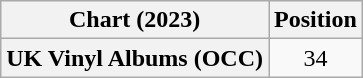<table class="wikitable plainrowheaders sortable" style="text-align:center">
<tr>
<th scope="col">Chart (2023)</th>
<th scope="col">Position</th>
</tr>
<tr>
<th scope="row">UK Vinyl Albums (OCC)</th>
<td>34</td>
</tr>
</table>
